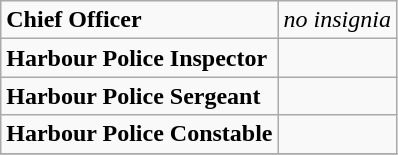<table class="wikitable">
<tr>
<td><strong>Chief Officer</strong></td>
<td><em>no insignia</em></td>
</tr>
<tr>
<td><strong>Harbour Police Inspector</strong></td>
<td></td>
</tr>
<tr>
<td><strong>Harbour Police Sergeant</strong></td>
<td></td>
</tr>
<tr>
<td><strong>Harbour Police Constable</strong></td>
<td></td>
</tr>
<tr>
</tr>
</table>
